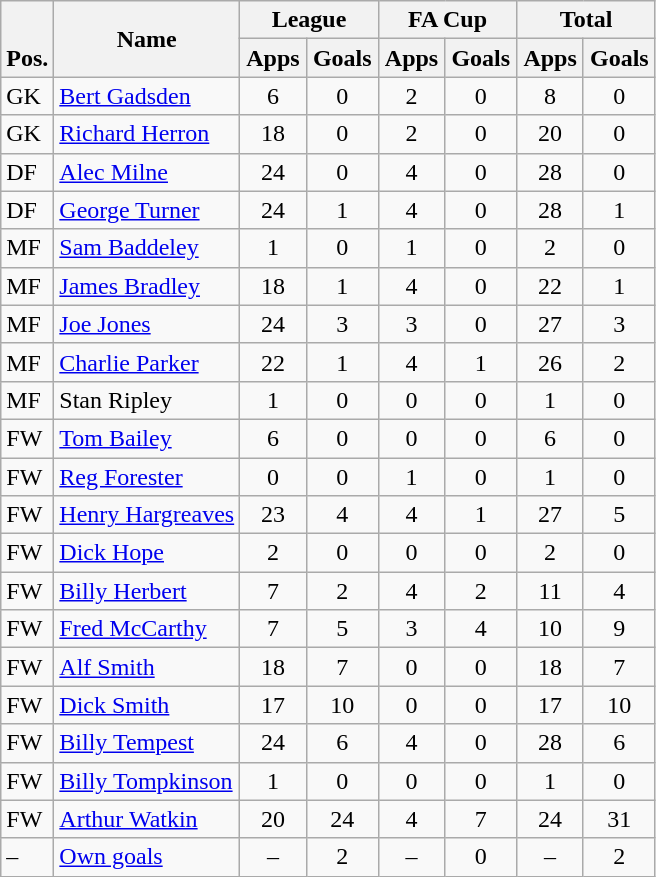<table class="wikitable" style="text-align:center">
<tr>
<th rowspan="2" valign="bottom">Pos.</th>
<th rowspan="2">Name</th>
<th colspan="2" width="85">League</th>
<th colspan="2" width="85">FA Cup</th>
<th colspan="2" width="85">Total</th>
</tr>
<tr>
<th>Apps</th>
<th>Goals</th>
<th>Apps</th>
<th>Goals</th>
<th>Apps</th>
<th>Goals</th>
</tr>
<tr>
<td align="left">GK</td>
<td align="left"> <a href='#'>Bert Gadsden</a></td>
<td>6</td>
<td>0</td>
<td>2</td>
<td>0</td>
<td>8</td>
<td>0</td>
</tr>
<tr>
<td align="left">GK</td>
<td align="left"> <a href='#'>Richard Herron</a></td>
<td>18</td>
<td>0</td>
<td>2</td>
<td>0</td>
<td>20</td>
<td>0</td>
</tr>
<tr>
<td align="left">DF</td>
<td align="left"> <a href='#'>Alec Milne</a></td>
<td>24</td>
<td>0</td>
<td>4</td>
<td>0</td>
<td>28</td>
<td>0</td>
</tr>
<tr>
<td align="left">DF</td>
<td align="left"> <a href='#'>George Turner</a></td>
<td>24</td>
<td>1</td>
<td>4</td>
<td>0</td>
<td>28</td>
<td>1</td>
</tr>
<tr>
<td align="left">MF</td>
<td align="left"> <a href='#'>Sam Baddeley</a></td>
<td>1</td>
<td>0</td>
<td>1</td>
<td>0</td>
<td>2</td>
<td>0</td>
</tr>
<tr>
<td align="left">MF</td>
<td align="left"> <a href='#'>James Bradley</a></td>
<td>18</td>
<td>1</td>
<td>4</td>
<td>0</td>
<td>22</td>
<td>1</td>
</tr>
<tr>
<td align="left">MF</td>
<td align="left"> <a href='#'>Joe Jones</a></td>
<td>24</td>
<td>3</td>
<td>3</td>
<td>0</td>
<td>27</td>
<td>3</td>
</tr>
<tr>
<td align="left">MF</td>
<td align="left"> <a href='#'>Charlie Parker</a></td>
<td>22</td>
<td>1</td>
<td>4</td>
<td>1</td>
<td>26</td>
<td>2</td>
</tr>
<tr>
<td align="left">MF</td>
<td align="left"> Stan Ripley</td>
<td>1</td>
<td>0</td>
<td>0</td>
<td>0</td>
<td>1</td>
<td>0</td>
</tr>
<tr>
<td align="left">FW</td>
<td align="left"> <a href='#'>Tom Bailey</a></td>
<td>6</td>
<td>0</td>
<td>0</td>
<td>0</td>
<td>6</td>
<td>0</td>
</tr>
<tr>
<td align="left">FW</td>
<td align="left"> <a href='#'>Reg Forester</a></td>
<td>0</td>
<td>0</td>
<td>1</td>
<td>0</td>
<td>1</td>
<td>0</td>
</tr>
<tr>
<td align="left">FW</td>
<td align="left"> <a href='#'>Henry Hargreaves</a></td>
<td>23</td>
<td>4</td>
<td>4</td>
<td>1</td>
<td>27</td>
<td>5</td>
</tr>
<tr>
<td align="left">FW</td>
<td align="left"> <a href='#'>Dick Hope</a></td>
<td>2</td>
<td>0</td>
<td>0</td>
<td>0</td>
<td>2</td>
<td>0</td>
</tr>
<tr>
<td align="left">FW</td>
<td align="left"> <a href='#'>Billy Herbert</a></td>
<td>7</td>
<td>2</td>
<td>4</td>
<td>2</td>
<td>11</td>
<td>4</td>
</tr>
<tr>
<td align="left">FW</td>
<td align="left"> <a href='#'>Fred McCarthy</a></td>
<td>7</td>
<td>5</td>
<td>3</td>
<td>4</td>
<td>10</td>
<td>9</td>
</tr>
<tr>
<td align="left">FW</td>
<td align="left"> <a href='#'>Alf Smith</a></td>
<td>18</td>
<td>7</td>
<td>0</td>
<td>0</td>
<td>18</td>
<td>7</td>
</tr>
<tr>
<td align="left">FW</td>
<td align="left"> <a href='#'>Dick Smith</a></td>
<td>17</td>
<td>10</td>
<td>0</td>
<td>0</td>
<td>17</td>
<td>10</td>
</tr>
<tr>
<td align="left">FW</td>
<td align="left"> <a href='#'>Billy Tempest</a></td>
<td>24</td>
<td>6</td>
<td>4</td>
<td>0</td>
<td>28</td>
<td>6</td>
</tr>
<tr>
<td align="left">FW</td>
<td align="left"> <a href='#'>Billy Tompkinson</a></td>
<td>1</td>
<td>0</td>
<td>0</td>
<td>0</td>
<td>1</td>
<td>0</td>
</tr>
<tr>
<td align="left">FW</td>
<td align="left"> <a href='#'>Arthur Watkin</a></td>
<td>20</td>
<td>24</td>
<td>4</td>
<td>7</td>
<td>24</td>
<td>31</td>
</tr>
<tr>
<td align="left">–</td>
<td align="left"><a href='#'>Own goals</a></td>
<td>–</td>
<td>2</td>
<td>–</td>
<td>0</td>
<td>–</td>
<td>2</td>
</tr>
</table>
